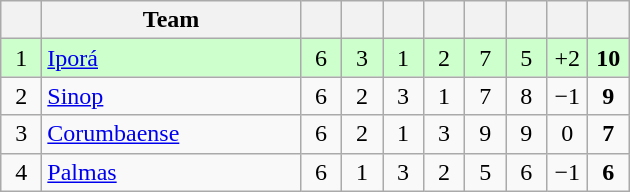<table class="wikitable" style="text-align: center;">
<tr>
<th width=20></th>
<th width=165>Team</th>
<th width=20></th>
<th width=20></th>
<th width=20></th>
<th width=20></th>
<th width=20></th>
<th width=20></th>
<th width=20></th>
<th width=20></th>
</tr>
<tr bgcolor=#ccffcc>
<td>1</td>
<td align=left> <a href='#'>Iporá</a></td>
<td>6</td>
<td>3</td>
<td>1</td>
<td>2</td>
<td>7</td>
<td>5</td>
<td>+2</td>
<td><strong>10</strong></td>
</tr>
<tr>
<td>2</td>
<td align=left> <a href='#'>Sinop</a></td>
<td>6</td>
<td>2</td>
<td>3</td>
<td>1</td>
<td>7</td>
<td>8</td>
<td>−1</td>
<td><strong>9</strong></td>
</tr>
<tr>
<td>3</td>
<td align=left> <a href='#'>Corumbaense</a></td>
<td>6</td>
<td>2</td>
<td>1</td>
<td>3</td>
<td>9</td>
<td>9</td>
<td>0</td>
<td><strong>7</strong></td>
</tr>
<tr>
<td>4</td>
<td align=left> <a href='#'>Palmas</a></td>
<td>6</td>
<td>1</td>
<td>3</td>
<td>2</td>
<td>5</td>
<td>6</td>
<td>−1</td>
<td><strong>6</strong></td>
</tr>
</table>
